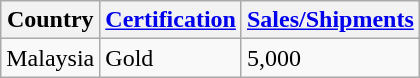<table class="wikitable">
<tr>
<th>Country</th>
<th><a href='#'>Certification</a></th>
<th><a href='#'>Sales/Shipments</a></th>
</tr>
<tr>
<td>Malaysia</td>
<td>Gold</td>
<td>5,000</td>
</tr>
</table>
